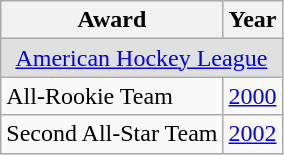<table class="wikitable">
<tr>
<th>Award</th>
<th>Year</th>
</tr>
<tr ALIGN="center" bgcolor="#e0e0e0">
<td colspan="2"><a href='#'>American Hockey League</a></td>
</tr>
<tr>
<td>All-Rookie Team</td>
<td><a href='#'>2000</a></td>
</tr>
<tr>
<td>Second All-Star Team</td>
<td><a href='#'>2002</a></td>
</tr>
</table>
